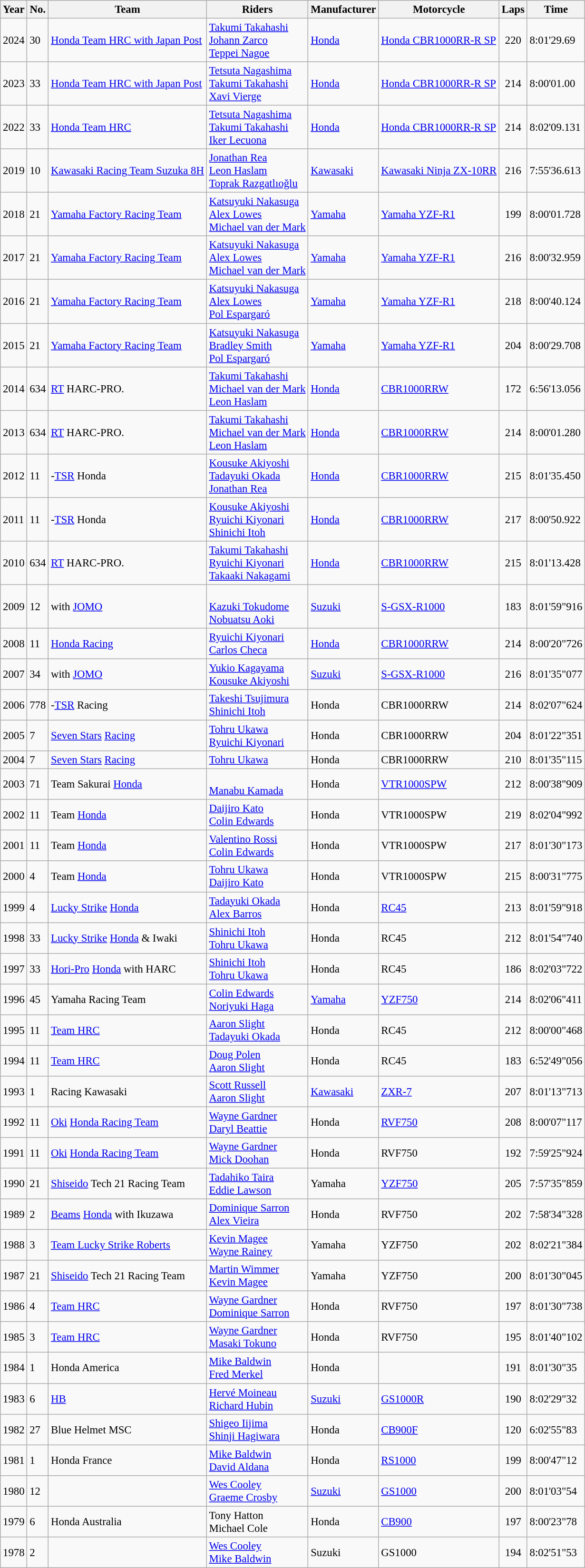<table class="sortable wikitable" style="font-size:95%">
<tr>
<th>Year</th>
<th>No.</th>
<th>Team</th>
<th>Riders</th>
<th>Manufacturer</th>
<th>Motorcycle</th>
<th>Laps</th>
<th>Time</th>
</tr>
<tr>
<td>2024</td>
<td>30</td>
<td> <a href='#'>Honda Team HRC with Japan Post</a></td>
<td> <a href='#'>Takumi Takahashi</a><br> <a href='#'>Johann Zarco</a><br> <a href='#'>Teppei Nagoe</a></td>
<td><a href='#'>Honda</a></td>
<td><a href='#'>Honda CBR1000RR-R SP</a></td>
<td style="text-align: center;">220</td>
<td>8:01'29.69</td>
</tr>
<tr>
<td>2023</td>
<td>33</td>
<td> <a href='#'>Honda Team HRC with Japan Post</a></td>
<td> <a href='#'>Tetsuta Nagashima</a><br> <a href='#'>Takumi Takahashi</a><br> <a href='#'>Xavi Vierge</a></td>
<td><a href='#'>Honda</a></td>
<td><a href='#'>Honda CBR1000RR-R SP</a></td>
<td style="text-align: center;">214</td>
<td>8:00'01.00</td>
</tr>
<tr>
<td>2022</td>
<td>33</td>
<td> <a href='#'>Honda Team HRC</a></td>
<td> <a href='#'>Tetsuta Nagashima</a><br> <a href='#'>Takumi Takahashi</a><br> <a href='#'>Iker Lecuona</a></td>
<td><a href='#'>Honda</a></td>
<td><a href='#'>Honda CBR1000RR-R SP</a></td>
<td style="text-align: center;">214</td>
<td>8:02'09.131</td>
</tr>
<tr>
<td>2019</td>
<td>10</td>
<td> <a href='#'>Kawasaki Racing Team Suzuka 8H</a></td>
<td> <a href='#'>Jonathan Rea</a><br> <a href='#'>Leon Haslam</a><br> <a href='#'>Toprak Razgatlıoğlu</a></td>
<td><a href='#'>Kawasaki</a></td>
<td><a href='#'>Kawasaki Ninja ZX-10RR</a></td>
<td style="text-align: center;">216</td>
<td>7:55'36.613</td>
</tr>
<tr>
<td>2018</td>
<td>21</td>
<td> <a href='#'>Yamaha Factory Racing Team</a></td>
<td> <a href='#'>Katsuyuki Nakasuga</a><br> <a href='#'>Alex Lowes</a><br> <a href='#'>Michael van der Mark</a></td>
<td><a href='#'>Yamaha</a></td>
<td><a href='#'>Yamaha YZF-R1</a></td>
<td style="text-align: center;">199</td>
<td>8:00'01.728</td>
</tr>
<tr>
<td>2017</td>
<td>21</td>
<td> <a href='#'>Yamaha Factory Racing Team</a></td>
<td> <a href='#'>Katsuyuki Nakasuga</a><br> <a href='#'>Alex Lowes</a><br> <a href='#'>Michael van der Mark</a></td>
<td><a href='#'>Yamaha</a></td>
<td><a href='#'>Yamaha YZF-R1</a></td>
<td style="text-align: center;">216</td>
<td>8:00'32.959</td>
</tr>
<tr>
<td>2016</td>
<td>21</td>
<td> <a href='#'>Yamaha Factory Racing Team</a></td>
<td> <a href='#'>Katsuyuki Nakasuga</a><br> <a href='#'>Alex Lowes</a><br> <a href='#'>Pol Espargaró</a></td>
<td><a href='#'>Yamaha</a></td>
<td><a href='#'>Yamaha YZF-R1</a></td>
<td style="text-align: center;">218</td>
<td>8:00'40.124</td>
</tr>
<tr>
<td>2015</td>
<td>21</td>
<td> <a href='#'>Yamaha Factory Racing Team</a></td>
<td> <a href='#'>Katsuyuki Nakasuga</a><br> <a href='#'>Bradley Smith</a><br> <a href='#'>Pol Espargaró</a></td>
<td><a href='#'>Yamaha</a></td>
<td><a href='#'>Yamaha YZF-R1</a></td>
<td style="text-align: center;">204</td>
<td>8:00'29.708</td>
</tr>
<tr>
<td>2014</td>
<td>634</td>
<td>  <a href='#'>RT</a> HARC-PRO.</td>
<td> <a href='#'>Takumi Takahashi</a><br> <a href='#'>Michael van der Mark</a><br> <a href='#'>Leon Haslam</a></td>
<td><a href='#'>Honda</a></td>
<td><a href='#'>CBR1000RRW</a></td>
<td style="text-align: center;">172</td>
<td>6:56'13.056</td>
</tr>
<tr>
<td>2013</td>
<td>634</td>
<td>  <a href='#'>RT</a> HARC-PRO.</td>
<td> <a href='#'>Takumi Takahashi</a><br> <a href='#'>Michael van der Mark</a><br> <a href='#'>Leon Haslam</a></td>
<td><a href='#'>Honda</a></td>
<td><a href='#'>CBR1000RRW</a></td>
<td style="text-align: center;">214</td>
<td>8:00'01.280</td>
</tr>
<tr>
<td>2012</td>
<td>11</td>
<td> -<a href='#'>TSR</a> Honda</td>
<td> <a href='#'>Kousuke Akiyoshi</a><br> <a href='#'>Tadayuki Okada</a><br> <a href='#'>Jonathan Rea</a></td>
<td><a href='#'>Honda</a></td>
<td><a href='#'>CBR1000RRW</a></td>
<td style="text-align: center;">215</td>
<td>8:01'35.450</td>
</tr>
<tr>
<td>2011</td>
<td>11</td>
<td> -<a href='#'>TSR</a> Honda</td>
<td> <a href='#'>Kousuke Akiyoshi</a><br> <a href='#'>Ryuichi Kiyonari</a><br> <a href='#'>Shinichi Itoh</a></td>
<td><a href='#'>Honda</a></td>
<td><a href='#'>CBR1000RRW</a></td>
<td style="text-align: center;">217</td>
<td>8:00'50.922</td>
</tr>
<tr>
<td>2010</td>
<td>634</td>
<td>  <a href='#'>RT</a> HARC-PRO.</td>
<td> <a href='#'>Takumi Takahashi</a><br> <a href='#'>Ryuichi Kiyonari</a><br> <a href='#'>Takaaki Nakagami</a></td>
<td><a href='#'>Honda</a></td>
<td><a href='#'>CBR1000RRW</a></td>
<td style="text-align: center;">215</td>
<td>8:01'13.428</td>
</tr>
<tr>
<td>2009</td>
<td>12</td>
<td>  with <a href='#'>JOMO</a></td>
<td> <br> <a href='#'>Kazuki Tokudome</a><br> <a href='#'>Nobuatsu Aoki</a></td>
<td><a href='#'>Suzuki</a></td>
<td><a href='#'>S-GSX-R1000</a></td>
<td style="text-align: center;">183</td>
<td>8:01'59"916</td>
</tr>
<tr>
<td>2008</td>
<td>11</td>
<td>  <a href='#'>Honda Racing</a></td>
<td> <a href='#'>Ryuichi Kiyonari</a><br> <a href='#'>Carlos Checa</a></td>
<td><a href='#'>Honda</a></td>
<td><a href='#'>CBR1000RRW</a></td>
<td style="text-align: center;">214</td>
<td>8:00'20"726</td>
</tr>
<tr>
<td>2007</td>
<td>34</td>
<td>  with <a href='#'>JOMO</a></td>
<td> <a href='#'>Yukio Kagayama</a><br> <a href='#'>Kousuke Akiyoshi</a></td>
<td><a href='#'>Suzuki</a></td>
<td><a href='#'>S-GSX-R1000</a></td>
<td style="text-align: center;">216</td>
<td>8:01'35"077</td>
</tr>
<tr>
<td>2006</td>
<td>778</td>
<td> -<a href='#'>TSR</a>  Racing</td>
<td> <a href='#'>Takeshi Tsujimura</a><br> <a href='#'>Shinichi Itoh</a></td>
<td>Honda</td>
<td>CBR1000RRW</td>
<td style="text-align: center;">214</td>
<td>8:02'07"624</td>
</tr>
<tr>
<td>2005</td>
<td>7</td>
<td> <a href='#'>Seven Stars</a> <a href='#'>Racing</a></td>
<td> <a href='#'>Tohru Ukawa</a><br> <a href='#'>Ryuichi Kiyonari</a></td>
<td>Honda</td>
<td>CBR1000RRW</td>
<td style="text-align: center;">204</td>
<td>8:01'22"351</td>
</tr>
<tr>
<td>2004</td>
<td>7</td>
<td> <a href='#'>Seven Stars</a> <a href='#'>Racing</a></td>
<td> <a href='#'>Tohru Ukawa</a><br> </td>
<td>Honda</td>
<td>CBR1000RRW</td>
<td style="text-align: center;">210</td>
<td>8:01'35"115</td>
</tr>
<tr>
<td>2003</td>
<td>71</td>
<td> Team Sakurai <a href='#'>Honda</a></td>
<td> <br> <a href='#'>Manabu Kamada</a></td>
<td>Honda</td>
<td><a href='#'>VTR1000SPW</a></td>
<td style="text-align: center;">212</td>
<td>8:00'38"909</td>
</tr>
<tr>
<td>2002</td>
<td>11</td>
<td> Team  <a href='#'>Honda</a></td>
<td> <a href='#'>Daijiro Kato</a><br> <a href='#'>Colin Edwards</a></td>
<td>Honda</td>
<td>VTR1000SPW</td>
<td style="text-align: center;">219</td>
<td>8:02'04"992</td>
</tr>
<tr>
<td>2001</td>
<td>11</td>
<td> Team  <a href='#'>Honda</a></td>
<td> <a href='#'>Valentino Rossi</a><br> <a href='#'>Colin Edwards</a></td>
<td>Honda</td>
<td>VTR1000SPW</td>
<td style="text-align: center;">217</td>
<td>8:01'30"173</td>
</tr>
<tr>
<td>2000</td>
<td>4</td>
<td> Team  <a href='#'>Honda</a></td>
<td> <a href='#'>Tohru Ukawa</a><br> <a href='#'>Daijiro Kato</a></td>
<td>Honda</td>
<td>VTR1000SPW</td>
<td style="text-align: center;">215</td>
<td>8:00'31"775</td>
</tr>
<tr>
<td>1999</td>
<td>4</td>
<td> <a href='#'>Lucky Strike</a> <a href='#'>Honda</a></td>
<td> <a href='#'>Tadayuki Okada</a><br> <a href='#'>Alex Barros</a></td>
<td>Honda</td>
<td><a href='#'>RC45</a></td>
<td style="text-align: center;">213</td>
<td>8:01'59"918</td>
</tr>
<tr>
<td>1998</td>
<td>33</td>
<td> <a href='#'>Lucky Strike</a> <a href='#'>Honda</a> & Iwaki</td>
<td> <a href='#'>Shinichi Itoh</a><br> <a href='#'>Tohru Ukawa</a></td>
<td>Honda</td>
<td>RC45</td>
<td style="text-align: center;">212</td>
<td>8:01'54"740</td>
</tr>
<tr>
<td>1997</td>
<td>33</td>
<td> <a href='#'>Hori-Pro</a> <a href='#'>Honda</a> with HARC</td>
<td> <a href='#'>Shinichi Itoh</a><br> <a href='#'>Tohru Ukawa</a></td>
<td>Honda</td>
<td>RC45</td>
<td style="text-align: center;">186</td>
<td>8:02'03"722</td>
</tr>
<tr>
<td>1996</td>
<td>45</td>
<td> Yamaha Racing Team</td>
<td> <a href='#'>Colin Edwards</a><br> <a href='#'>Noriyuki Haga</a></td>
<td><a href='#'>Yamaha</a></td>
<td><a href='#'>YZF750</a></td>
<td style="text-align: center;">214</td>
<td>8:02'06"411</td>
</tr>
<tr>
<td>1995</td>
<td>11</td>
<td> <a href='#'>Team HRC</a></td>
<td> <a href='#'>Aaron Slight</a><br> <a href='#'>Tadayuki Okada</a></td>
<td>Honda</td>
<td>RC45</td>
<td style="text-align: center;">212</td>
<td>8:00'00"468</td>
</tr>
<tr>
<td>1994</td>
<td>11</td>
<td> <a href='#'>Team HRC</a></td>
<td> <a href='#'>Doug Polen</a><br> <a href='#'>Aaron Slight</a></td>
<td>Honda</td>
<td>RC45</td>
<td style="text-align: center;">183</td>
<td>6:52'49"056</td>
</tr>
<tr>
<td>1993</td>
<td>1</td>
<td>  Racing Kawasaki</td>
<td> <a href='#'>Scott Russell</a><br> <a href='#'>Aaron Slight</a></td>
<td><a href='#'>Kawasaki</a></td>
<td><a href='#'>ZXR-7</a></td>
<td style="text-align: center;">207</td>
<td>8:01'13"713</td>
</tr>
<tr>
<td>1992</td>
<td>11</td>
<td> <a href='#'>Oki</a> <a href='#'>Honda Racing Team</a></td>
<td> <a href='#'>Wayne Gardner</a><br> <a href='#'>Daryl Beattie</a></td>
<td>Honda</td>
<td><a href='#'>RVF750</a></td>
<td style="text-align: center;">208</td>
<td>8:00'07"117</td>
</tr>
<tr>
<td>1991</td>
<td>11</td>
<td> <a href='#'>Oki</a> <a href='#'>Honda Racing Team</a></td>
<td> <a href='#'>Wayne Gardner</a><br> <a href='#'>Mick Doohan</a></td>
<td>Honda</td>
<td>RVF750</td>
<td style="text-align: center;">192</td>
<td>7:59'25"924</td>
</tr>
<tr>
<td>1990</td>
<td>21</td>
<td> <a href='#'>Shiseido</a> Tech 21 Racing Team</td>
<td> <a href='#'>Tadahiko Taira</a><br> <a href='#'>Eddie Lawson</a></td>
<td>Yamaha</td>
<td><a href='#'>YZF750</a></td>
<td style="text-align: center;">205</td>
<td>7:57'35"859</td>
</tr>
<tr>
<td>1989</td>
<td>2</td>
<td> <a href='#'>Beams</a> <a href='#'>Honda</a> with Ikuzawa</td>
<td> <a href='#'>Dominique Sarron</a><br> <a href='#'>Alex Vieira</a></td>
<td>Honda</td>
<td>RVF750</td>
<td style="text-align: center;">202</td>
<td>7:58'34"328</td>
</tr>
<tr>
<td>1988</td>
<td>3</td>
<td> <a href='#'>Team Lucky Strike Roberts</a></td>
<td> <a href='#'>Kevin Magee</a><br> <a href='#'>Wayne Rainey</a></td>
<td>Yamaha</td>
<td>YZF750</td>
<td style="text-align: center;">202</td>
<td>8:02'21"384</td>
</tr>
<tr>
<td>1987</td>
<td>21</td>
<td> <a href='#'>Shiseido</a> Tech 21 Racing Team</td>
<td> <a href='#'>Martin Wimmer</a><br> <a href='#'>Kevin Magee</a></td>
<td>Yamaha</td>
<td>YZF750</td>
<td style="text-align: center;">200</td>
<td>8:01'30"045</td>
</tr>
<tr>
<td>1986</td>
<td>4</td>
<td> <a href='#'>Team HRC</a></td>
<td> <a href='#'>Wayne Gardner</a><br> <a href='#'>Dominique Sarron</a></td>
<td>Honda</td>
<td>RVF750</td>
<td style="text-align: center;">197</td>
<td>8:01'30"738</td>
</tr>
<tr>
<td>1985</td>
<td>3</td>
<td> <a href='#'>Team HRC</a></td>
<td> <a href='#'>Wayne Gardner</a><br> <a href='#'>Masaki Tokuno</a></td>
<td>Honda</td>
<td>RVF750</td>
<td style="text-align: center;">195</td>
<td>8:01'40"102</td>
</tr>
<tr>
<td>1984</td>
<td>1</td>
<td> Honda America</td>
<td> <a href='#'>Mike Baldwin</a><br> <a href='#'>Fred Merkel</a></td>
<td>Honda</td>
<td></td>
<td style="text-align: center;">191</td>
<td>8:01'30"35</td>
</tr>
<tr>
<td>1983</td>
<td>6</td>
<td> <a href='#'>HB</a> </td>
<td> <a href='#'>Hervé Moineau</a><br> <a href='#'>Richard Hubin</a></td>
<td><a href='#'>Suzuki</a></td>
<td><a href='#'>GS1000R</a></td>
<td style="text-align: center;">190</td>
<td>8:02'29"32</td>
</tr>
<tr>
<td>1982</td>
<td>27</td>
<td> Blue Helmet MSC</td>
<td> <a href='#'>Shigeo Iijima</a><br> <a href='#'>Shinji Hagiwara</a></td>
<td>Honda</td>
<td><a href='#'>CB900F</a></td>
<td style="text-align: center;">120</td>
<td>6:02'55"83</td>
</tr>
<tr>
<td>1981</td>
<td>1</td>
<td> Honda France</td>
<td> <a href='#'>Mike Baldwin</a><br> <a href='#'>David Aldana</a></td>
<td>Honda</td>
<td><a href='#'>RS1000</a></td>
<td style="text-align: center;">199</td>
<td>8:00'47"12</td>
</tr>
<tr>
<td>1980</td>
<td>12</td>
<td> </td>
<td> <a href='#'>Wes Cooley</a><br> <a href='#'>Graeme Crosby</a></td>
<td><a href='#'>Suzuki</a></td>
<td><a href='#'>GS1000</a></td>
<td style="text-align: center;">200</td>
<td>8:01'03"54</td>
</tr>
<tr>
<td>1979</td>
<td>6</td>
<td> Honda Australia</td>
<td> Tony Hatton<br> Michael Cole</td>
<td>Honda</td>
<td><a href='#'>CB900</a></td>
<td style="text-align: center;">197</td>
<td>8:00'23"78</td>
</tr>
<tr>
<td>1978</td>
<td>2</td>
<td> </td>
<td> <a href='#'>Wes Cooley</a><br> <a href='#'>Mike Baldwin</a></td>
<td>Suzuki</td>
<td>GS1000</td>
<td style="text-align: center;">194</td>
<td>8:02'51"53</td>
</tr>
</table>
